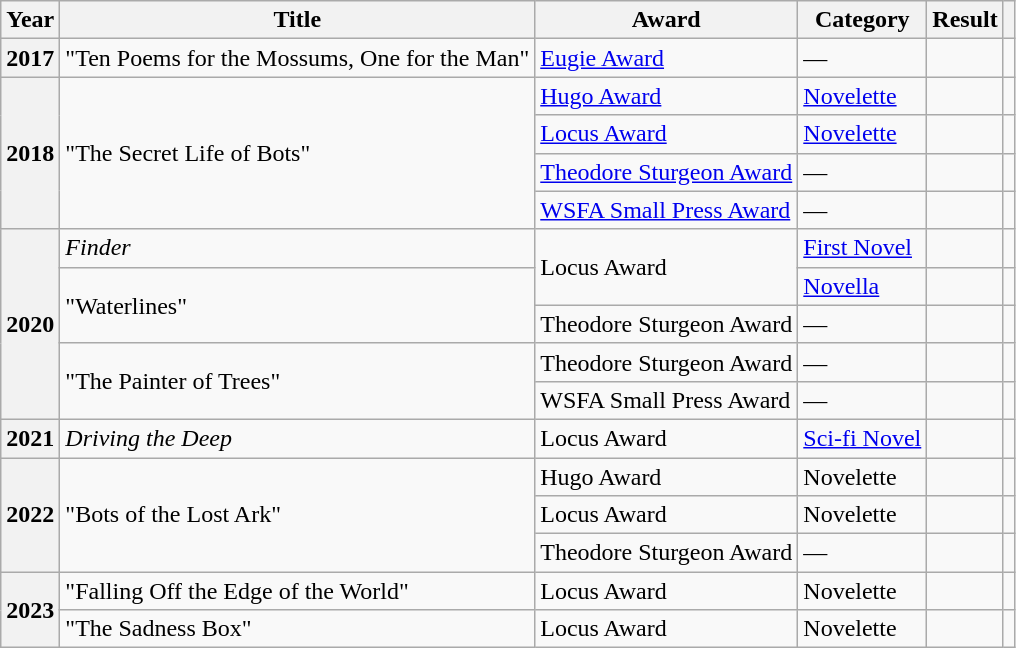<table class="wikitable sortable">
<tr>
<th>Year</th>
<th>Title</th>
<th>Award</th>
<th>Category</th>
<th>Result</th>
<th></th>
</tr>
<tr>
<th>2017</th>
<td>"Ten Poems for the Mossums, One for the Man"</td>
<td><a href='#'>Eugie Award</a></td>
<td>—</td>
<td></td>
<td></td>
</tr>
<tr>
<th rowspan="4">2018</th>
<td rowspan="4">"The Secret Life of Bots"</td>
<td><a href='#'>Hugo Award</a></td>
<td><a href='#'>Novelette</a></td>
<td></td>
<td></td>
</tr>
<tr>
<td><a href='#'>Locus Award</a></td>
<td><a href='#'>Novelette</a></td>
<td></td>
<td></td>
</tr>
<tr>
<td><a href='#'>Theodore Sturgeon Award</a></td>
<td>—</td>
<td></td>
<td></td>
</tr>
<tr>
<td><a href='#'>WSFA Small Press Award</a></td>
<td>—</td>
<td></td>
<td></td>
</tr>
<tr>
<th rowspan="5">2020</th>
<td><em>Finder</em></td>
<td rowspan="2">Locus Award</td>
<td><a href='#'>First Novel</a></td>
<td></td>
<td></td>
</tr>
<tr>
<td rowspan="2">"Waterlines"</td>
<td><a href='#'>Novella</a></td>
<td></td>
<td></td>
</tr>
<tr>
<td>Theodore Sturgeon Award</td>
<td>—</td>
<td></td>
<td></td>
</tr>
<tr>
<td rowspan="2">"The Painter of Trees"</td>
<td>Theodore Sturgeon Award</td>
<td>—</td>
<td></td>
<td></td>
</tr>
<tr>
<td>WSFA Small Press Award</td>
<td>—</td>
<td></td>
</tr>
<tr>
<th rowspan="1">2021</th>
<td><em>Driving the Deep</em></td>
<td>Locus Award</td>
<td><a href='#'>Sci-fi Novel</a></td>
<td></td>
<td></td>
</tr>
<tr>
<th rowspan="3">2022</th>
<td rowspan="3">"Bots of the Lost Ark"</td>
<td>Hugo Award</td>
<td>Novelette</td>
<td></td>
<td></td>
</tr>
<tr>
<td>Locus Award</td>
<td>Novelette</td>
<td></td>
<td></td>
</tr>
<tr>
<td>Theodore Sturgeon Award</td>
<td>—</td>
<td></td>
<td></td>
</tr>
<tr>
<th rowspan="2">2023</th>
<td>"Falling Off the Edge of the World"</td>
<td>Locus Award</td>
<td>Novelette</td>
<td></td>
<td></td>
</tr>
<tr>
<td>"The Sadness Box"</td>
<td>Locus Award</td>
<td>Novelette</td>
<td></td>
<td></td>
</tr>
</table>
